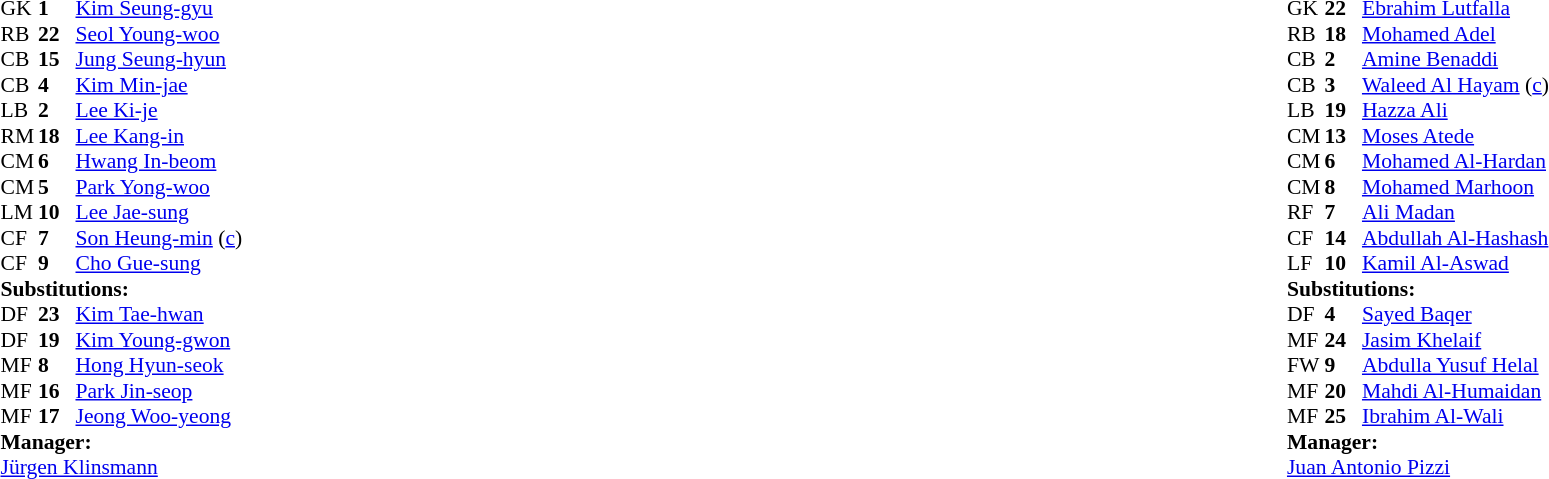<table width="100%">
<tr>
<td valign="top" width="40%"><br><table style="font-size:90%" cellspacing="0" cellpadding="0">
<tr>
<th width=25></th>
<th width=25></th>
</tr>
<tr>
<td>GK</td>
<td><strong>1</strong></td>
<td><a href='#'>Kim Seung-gyu</a></td>
</tr>
<tr>
<td>RB</td>
<td><strong>22</strong></td>
<td><a href='#'>Seol Young-woo</a></td>
</tr>
<tr>
<td>CB</td>
<td><strong>15</strong></td>
<td><a href='#'>Jung Seung-hyun</a></td>
</tr>
<tr>
<td>CB</td>
<td><strong>4</strong></td>
<td><a href='#'>Kim Min-jae</a></td>
<td></td>
<td></td>
</tr>
<tr>
<td>LB</td>
<td><strong>2</strong></td>
<td><a href='#'>Lee Ki-je</a></td>
<td></td>
<td></td>
</tr>
<tr>
<td>RM</td>
<td><strong>18</strong></td>
<td><a href='#'>Lee Kang-in</a></td>
</tr>
<tr>
<td>CM</td>
<td><strong>6</strong></td>
<td><a href='#'>Hwang In-beom</a></td>
</tr>
<tr>
<td>CM</td>
<td><strong>5</strong></td>
<td><a href='#'>Park Yong-woo</a></td>
<td></td>
<td></td>
</tr>
<tr>
<td>LM</td>
<td><strong>10</strong></td>
<td><a href='#'>Lee Jae-sung</a></td>
<td></td>
<td></td>
</tr>
<tr>
<td>CF</td>
<td><strong>7</strong></td>
<td><a href='#'>Son Heung-min</a> (<a href='#'>c</a>)</td>
<td></td>
</tr>
<tr>
<td>CF</td>
<td><strong>9</strong></td>
<td><a href='#'>Cho Gue-sung</a></td>
<td></td>
<td></td>
</tr>
<tr>
<td colspan=3><strong>Substitutions:</strong></td>
</tr>
<tr>
<td>DF</td>
<td><strong>23</strong></td>
<td><a href='#'>Kim Tae-hwan</a></td>
<td></td>
<td></td>
</tr>
<tr>
<td>DF</td>
<td><strong>19</strong></td>
<td><a href='#'>Kim Young-gwon</a></td>
<td></td>
<td></td>
</tr>
<tr>
<td>MF</td>
<td><strong>8</strong></td>
<td><a href='#'>Hong Hyun-seok</a></td>
<td></td>
<td></td>
</tr>
<tr>
<td>MF</td>
<td><strong>16</strong></td>
<td><a href='#'>Park Jin-seop</a></td>
<td></td>
<td></td>
</tr>
<tr>
<td>MF</td>
<td><strong>17</strong></td>
<td><a href='#'>Jeong Woo-yeong</a></td>
<td></td>
<td></td>
</tr>
<tr>
<td colspan=3><strong>Manager:</strong></td>
</tr>
<tr>
<td colspan=3> <a href='#'>Jürgen Klinsmann</a></td>
</tr>
</table>
</td>
<td valign="top"></td>
<td valign="top" width="50%"><br><table style="font-size:90%; margin:auto" cellspacing="0" cellpadding="0">
<tr>
<th width=25></th>
<th width=25></th>
</tr>
<tr>
<td>GK</td>
<td><strong>22</strong></td>
<td><a href='#'>Ebrahim Lutfalla</a></td>
</tr>
<tr>
<td>RB</td>
<td><strong>18</strong></td>
<td><a href='#'>Mohamed Adel</a></td>
<td></td>
<td></td>
</tr>
<tr>
<td>CB</td>
<td><strong>2</strong></td>
<td><a href='#'>Amine Benaddi</a></td>
<td></td>
<td></td>
</tr>
<tr>
<td>CB</td>
<td><strong>3</strong></td>
<td><a href='#'>Waleed Al Hayam</a> (<a href='#'>c</a>)</td>
</tr>
<tr>
<td>LB</td>
<td><strong>19</strong></td>
<td><a href='#'>Hazza Ali</a></td>
</tr>
<tr>
<td>CM</td>
<td><strong>13</strong></td>
<td><a href='#'>Moses Atede</a></td>
<td></td>
<td></td>
</tr>
<tr>
<td>CM</td>
<td><strong>6</strong></td>
<td><a href='#'>Mohamed Al-Hardan</a></td>
</tr>
<tr>
<td>CM</td>
<td><strong>8</strong></td>
<td><a href='#'>Mohamed Marhoon</a></td>
</tr>
<tr>
<td>RF</td>
<td><strong>7</strong></td>
<td><a href='#'>Ali Madan</a></td>
<td></td>
<td></td>
</tr>
<tr>
<td>CF</td>
<td><strong>14</strong></td>
<td><a href='#'>Abdullah Al-Hashash</a></td>
<td></td>
<td></td>
</tr>
<tr>
<td>LF</td>
<td><strong>10</strong></td>
<td><a href='#'>Kamil Al-Aswad</a></td>
</tr>
<tr>
<td colspan=3><strong>Substitutions:</strong></td>
</tr>
<tr>
<td>DF</td>
<td><strong>4</strong></td>
<td><a href='#'>Sayed Baqer</a></td>
<td></td>
<td></td>
</tr>
<tr>
<td>MF</td>
<td><strong>24</strong></td>
<td><a href='#'>Jasim Khelaif</a></td>
<td></td>
<td></td>
</tr>
<tr>
<td>FW</td>
<td><strong>9</strong></td>
<td><a href='#'>Abdulla Yusuf Helal</a></td>
<td></td>
<td></td>
</tr>
<tr>
<td>MF</td>
<td><strong>20</strong></td>
<td><a href='#'>Mahdi Al-Humaidan</a></td>
<td></td>
<td></td>
</tr>
<tr>
<td>MF</td>
<td><strong>25</strong></td>
<td><a href='#'>Ibrahim Al-Wali</a></td>
<td></td>
<td></td>
</tr>
<tr>
<td colspan=3><strong>Manager:</strong></td>
</tr>
<tr>
<td colspan=3> <a href='#'>Juan Antonio Pizzi</a></td>
</tr>
</table>
</td>
</tr>
</table>
